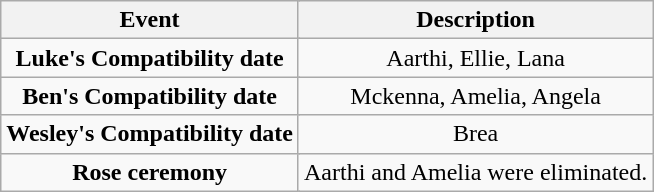<table class="wikitable sortable" style="text-align:center;">
<tr>
<th colspan="2">Event</th>
<th>Description</th>
</tr>
<tr>
<td colspan="2"><strong>Luke's Compatibility date</strong></td>
<td>Aarthi, Ellie, Lana</td>
</tr>
<tr>
<td colspan="2"><strong>Ben's Compatibility date</strong></td>
<td>Mckenna, Amelia, Angela</td>
</tr>
<tr>
<td colspan="2"><strong>Wesley's Compatibility date</strong></td>
<td>Brea</td>
</tr>
<tr>
<td colspan="2"><strong>Rose ceremony</strong></td>
<td>Aarthi and Amelia were eliminated.</td>
</tr>
</table>
